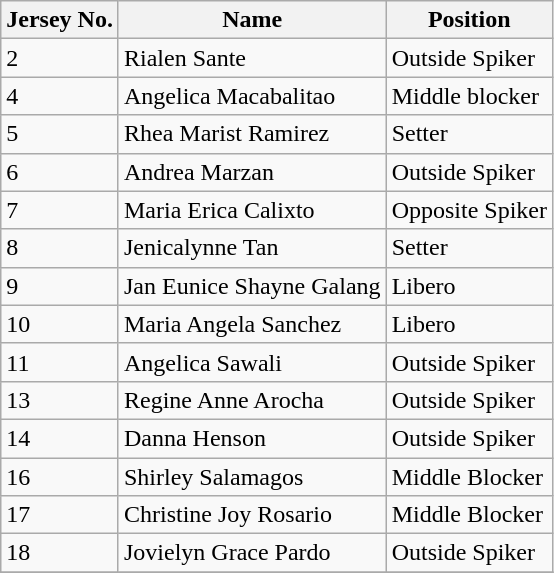<table class="wikitable">
<tr>
<th>Jersey No.</th>
<th>Name</th>
<th>Position</th>
</tr>
<tr>
<td>2</td>
<td>Rialen Sante</td>
<td>Outside Spiker</td>
</tr>
<tr>
<td>4</td>
<td>Angelica Macabalitao</td>
<td>Middle blocker</td>
</tr>
<tr>
<td>5</td>
<td>Rhea Marist Ramirez</td>
<td>Setter</td>
</tr>
<tr>
<td>6</td>
<td>Andrea Marzan</td>
<td>Outside Spiker</td>
</tr>
<tr>
<td>7</td>
<td>Maria Erica Calixto</td>
<td>Opposite Spiker</td>
</tr>
<tr>
<td>8</td>
<td>Jenicalynne Tan</td>
<td>Setter</td>
</tr>
<tr>
<td>9</td>
<td>Jan Eunice Shayne Galang</td>
<td>Libero</td>
</tr>
<tr>
<td>10</td>
<td>Maria Angela Sanchez</td>
<td>Libero</td>
</tr>
<tr>
<td>11</td>
<td>Angelica Sawali</td>
<td>Outside Spiker</td>
</tr>
<tr>
<td>13</td>
<td>Regine Anne Arocha</td>
<td>Outside Spiker</td>
</tr>
<tr>
<td>14</td>
<td>Danna Henson</td>
<td>Outside Spiker</td>
</tr>
<tr>
<td>16</td>
<td>Shirley Salamagos</td>
<td>Middle Blocker</td>
</tr>
<tr>
<td>17</td>
<td>Christine Joy Rosario</td>
<td>Middle Blocker</td>
</tr>
<tr>
<td>18</td>
<td>Jovielyn Grace Pardo</td>
<td>Outside Spiker</td>
</tr>
<tr>
</tr>
</table>
